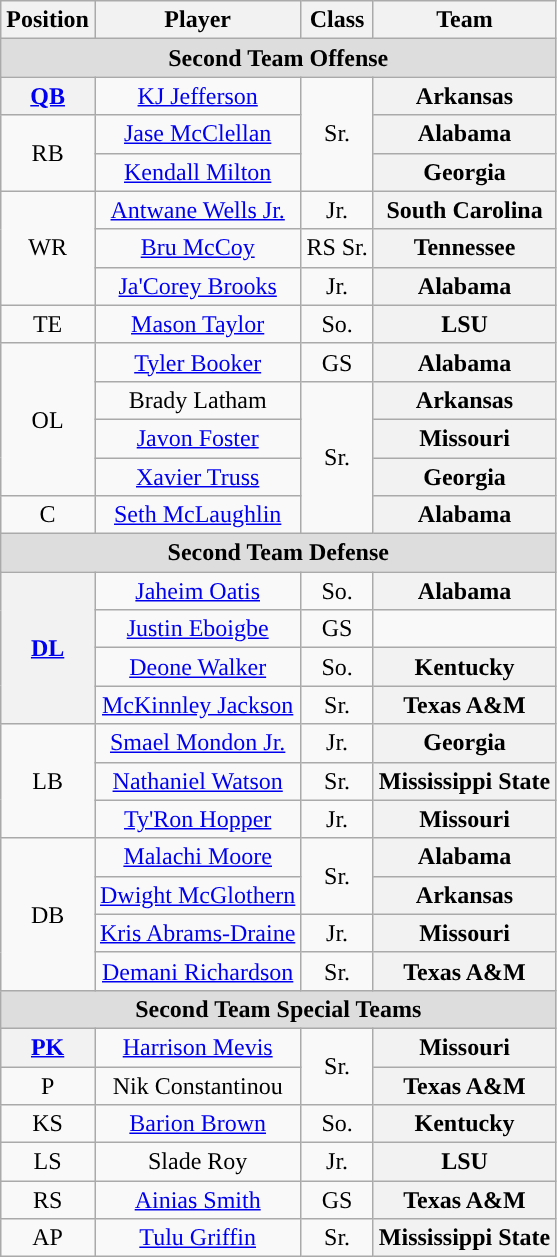<table class="wikitable">
<tr>
<th>Position</th>
<th>Player</th>
<th>Class</th>
<th>Team</th>
</tr>
<tr>
<td colspan="4" style="text-align:center; background:#ddd;"><strong>Second Team Offense</strong></td>
</tr>
<tr style="text-align:center;">
<th rowspan="1"><a href='#'>QB</a></th>
<td><a href='#'>KJ Jefferson</a></td>
<td rowspan=3>Sr.</td>
<th>Arkansas</th>
</tr>
<tr style="text-align:center;">
<td rowspan=2>RB</td>
<td><a href='#'>Jase McClellan</a></td>
<th>Alabama</th>
</tr>
<tr style="text-align:center;">
<td><a href='#'>Kendall Milton</a></td>
<th>Georgia</th>
</tr>
<tr style="text-align:center;">
<td rowspan=3>WR</td>
<td><a href='#'>Antwane Wells Jr.</a></td>
<td>Jr.</td>
<th>South Carolina</th>
</tr>
<tr style="text-align:center;">
<td><a href='#'>Bru McCoy</a></td>
<td>RS Sr.</td>
<th>Tennessee</th>
</tr>
<tr style="text-align:center;">
<td><a href='#'>Ja'Corey Brooks</a></td>
<td>Jr.</td>
<th>Alabama</th>
</tr>
<tr style="text-align:center;">
<td>TE</td>
<td><a href='#'>Mason Taylor</a></td>
<td>So.</td>
<th>LSU</th>
</tr>
<tr style="text-align:center;">
<td rowspan=4>OL</td>
<td><a href='#'>Tyler Booker</a></td>
<td>GS</td>
<th>Alabama</th>
</tr>
<tr style="text-align:center;">
<td>Brady Latham</td>
<td rowspan=4>Sr.</td>
<th>Arkansas</th>
</tr>
<tr style="text-align:center;">
<td><a href='#'>Javon Foster</a></td>
<th>Missouri</th>
</tr>
<tr style="text-align:center;">
<td><a href='#'>Xavier Truss</a></td>
<th>Georgia</th>
</tr>
<tr style="text-align:center;">
<td>C</td>
<td><a href='#'>Seth McLaughlin</a></td>
<th>Alabama</th>
</tr>
<tr style="text-align:center;">
<td colspan="4" style="text-align:center; background:#ddd;"><strong>Second Team Defense</strong></td>
</tr>
<tr style="text-align:center;">
<th rowspan="4"><a href='#'>DL</a></th>
<td><a href='#'>Jaheim Oatis</a></td>
<td>So.</td>
<th>Alabama</th>
</tr>
<tr style="text-align:center;">
<td><a href='#'>Justin Eboigbe</a></td>
<td>GS</td>
</tr>
<tr style="text-align:center;">
<td><a href='#'>Deone Walker</a></td>
<td>So.</td>
<th>Kentucky</th>
</tr>
<tr style="text-align:center;">
<td><a href='#'>McKinnley Jackson</a></td>
<td>Sr.</td>
<th>Texas A&M</th>
</tr>
<tr style="text-align:center;">
<td rowspan=3>LB</td>
<td><a href='#'>Smael Mondon Jr.</a></td>
<td>Jr.</td>
<th>Georgia</th>
</tr>
<tr style="text-align:center;">
<td><a href='#'>Nathaniel Watson</a></td>
<td>Sr.</td>
<th>Mississippi State</th>
</tr>
<tr style="text-align:center;">
<td><a href='#'>Ty'Ron Hopper</a></td>
<td>Jr.</td>
<th>Missouri</th>
</tr>
<tr style="text-align:center;">
<td rowspan=4>DB</td>
<td><a href='#'>Malachi Moore</a></td>
<td rowspan=2>Sr.</td>
<th>Alabama</th>
</tr>
<tr style="text-align:center;">
<td><a href='#'>Dwight McGlothern</a></td>
<th>Arkansas</th>
</tr>
<tr style="text-align:center;">
<td><a href='#'>Kris Abrams-Draine</a></td>
<td>Jr.</td>
<th>Missouri</th>
</tr>
<tr style="text-align:center;">
<td><a href='#'>Demani Richardson</a></td>
<td>Sr.</td>
<th>Texas A&M</th>
</tr>
<tr style="text-align:center;">
<td colspan="4" style="text-align:center; background:#ddd;"><strong>Second Team Special Teams</strong></td>
</tr>
<tr style="text-align:center;">
<th rowspan="1"><a href='#'>PK</a></th>
<td><a href='#'>Harrison Mevis</a></td>
<td rowspan=2>Sr.</td>
<th>Missouri</th>
</tr>
<tr style="text-align:center;">
<td>P</td>
<td>Nik Constantinou</td>
<th>Texas A&M</th>
</tr>
<tr style="text-align:center;">
<td>KS</td>
<td><a href='#'>Barion Brown</a></td>
<td>So.</td>
<th>Kentucky</th>
</tr>
<tr style="text-align:center;">
<td>LS</td>
<td>Slade Roy</td>
<td>Jr.</td>
<th>LSU</th>
</tr>
<tr style="text-align:center;">
<td>RS</td>
<td><a href='#'>Ainias Smith</a></td>
<td>GS</td>
<th>Texas A&M</th>
</tr>
<tr style="text-align:center;">
<td>AP</td>
<td><a href='#'>Tulu Griffin</a></td>
<td>Sr.</td>
<th>Mississippi State</th>
</tr>
</table>
